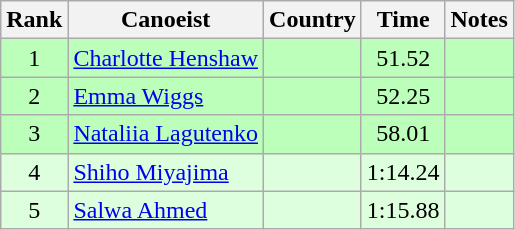<table class="wikitable" style="text-align:center">
<tr>
<th>Rank</th>
<th>Canoeist</th>
<th>Country</th>
<th>Time</th>
<th>Notes</th>
</tr>
<tr bgcolor=bbffbb>
<td>1</td>
<td align="left"><a href='#'>Charlotte Henshaw</a></td>
<td align="left"></td>
<td>51.52</td>
<td></td>
</tr>
<tr bgcolor=bbffbb>
<td>2</td>
<td align="left"><a href='#'>Emma Wiggs</a></td>
<td align="left"></td>
<td>52.25</td>
<td></td>
</tr>
<tr bgcolor=bbffbb>
<td>3</td>
<td align="left"><a href='#'>Nataliia Lagutenko</a></td>
<td align="left"></td>
<td>58.01</td>
<td></td>
</tr>
<tr bgcolor=ddffdd>
<td>4</td>
<td align="left"><a href='#'>Shiho Miyajima</a></td>
<td align="left"></td>
<td>1:14.24</td>
<td></td>
</tr>
<tr bgcolor=ddffdd>
<td>5</td>
<td align="left"><a href='#'>Salwa Ahmed</a></td>
<td align="left"></td>
<td>1:15.88</td>
<td></td>
</tr>
</table>
